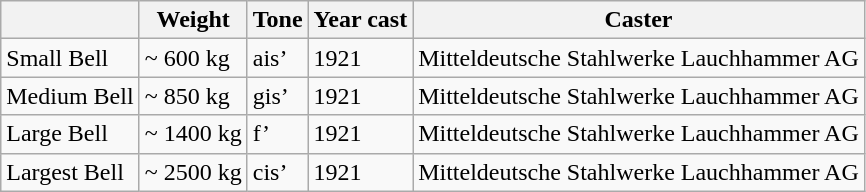<table class="wikitable">
<tr>
<th></th>
<th>Weight</th>
<th>Tone</th>
<th>Year cast</th>
<th>Caster</th>
</tr>
<tr>
<td>Small Bell</td>
<td>~ 600 kg</td>
<td>ais’</td>
<td>1921</td>
<td>Mitteldeutsche Stahlwerke Lauchhammer AG</td>
</tr>
<tr>
<td>Medium Bell</td>
<td>~ 850 kg</td>
<td>gis’</td>
<td>1921</td>
<td>Mitteldeutsche Stahlwerke Lauchhammer AG</td>
</tr>
<tr>
<td>Large Bell</td>
<td>~ 1400 kg</td>
<td>f’</td>
<td>1921</td>
<td>Mitteldeutsche Stahlwerke Lauchhammer AG</td>
</tr>
<tr>
<td>Largest Bell</td>
<td>~ 2500 kg</td>
<td>cis’</td>
<td>1921</td>
<td>Mitteldeutsche Stahlwerke Lauchhammer AG</td>
</tr>
</table>
